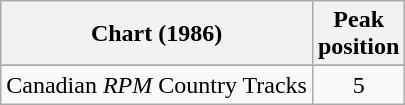<table class="wikitable sortable">
<tr>
<th align="left">Chart (1986)</th>
<th align="center">Peak<br>position</th>
</tr>
<tr>
</tr>
<tr>
<td align="left">Canadian <em>RPM</em> Country Tracks</td>
<td align="center">5</td>
</tr>
</table>
